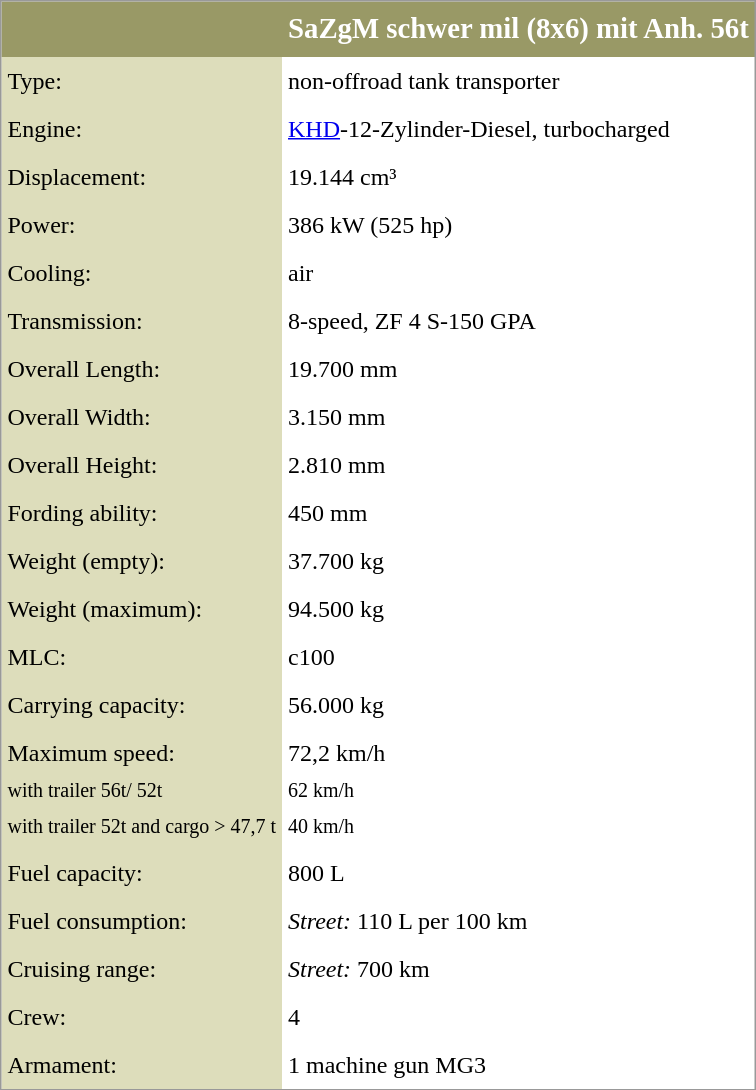<table border="0" cellspacing="0" cellpadding="4" style=" background:#fff; border-collapse:collapse; border:1px solid #999; line-height:1.5;">
<tr style="text-align:center; color:#fff; background:#996; font-size:larger;">
<th></th>
<th>SaZgM schwer mil (8x6) mit Anh. 56t</th>
</tr>
<tr>
<td bgcolor="#DDDDBB">Type:</td>
<td>non-offroad tank transporter</td>
</tr>
<tr>
<td bgcolor="#DDDDBB">Engine:</td>
<td><a href='#'>KHD</a>-12-Zylinder-Diesel, turbocharged</td>
</tr>
<tr>
<td bgcolor="#DDDDBB">Displacement:</td>
<td>19.144 cm³</td>
</tr>
<tr>
<td bgcolor="#DDDDBB">Power:</td>
<td>386 kW (525 hp)</td>
</tr>
<tr>
<td bgcolor="#DDDDBB">Cooling:</td>
<td>air</td>
</tr>
<tr>
<td bgcolor="#DDDDBB">Transmission:</td>
<td>8-speed, ZF 4 S-150 GPA</td>
</tr>
<tr>
<td bgcolor="#DDDDBB">Overall Length:</td>
<td>19.700 mm</td>
</tr>
<tr>
<td bgcolor="#DDDDBB">Overall Width:</td>
<td>3.150 mm</td>
</tr>
<tr>
<td bgcolor="#DDDDBB">Overall Height:</td>
<td>2.810 mm</td>
</tr>
<tr>
<td bgcolor="#DDDDBB">Fording ability:</td>
<td>450 mm</td>
</tr>
<tr>
<td bgcolor="#DDDDBB">Weight (empty):</td>
<td>37.700 kg</td>
</tr>
<tr>
<td bgcolor="#DDDDBB">Weight (maximum):</td>
<td>94.500 kg</td>
</tr>
<tr>
<td bgcolor="#DDDDBB">MLC:</td>
<td>c100</td>
</tr>
<tr>
<td bgcolor="#DDDDBB">Carrying capacity:</td>
<td>56.000 kg</td>
</tr>
<tr>
<td bgcolor="#DDDDBB">Maximum speed:<br><small>with trailer 56t/ 52t</small><br><small>with trailer 52t and cargo > 47,7 t</small></td>
<td>72,2 km/h<br><small>62 km/h</small><br><small>40 km/h</small></td>
</tr>
<tr>
<td bgcolor="#DDDDBB">Fuel capacity:</td>
<td>800 L</td>
</tr>
<tr>
<td bgcolor="#DDDDBB">Fuel consumption:</td>
<td><em>Street:</em> 110 L per 100 km</td>
</tr>
<tr>
<td bgcolor="#DDDDBB">Cruising range:</td>
<td><em>Street:</em> 700 km</td>
</tr>
<tr>
<td bgcolor="#DDDDBB">Crew:</td>
<td>4</td>
</tr>
<tr>
<td bgcolor="#DDDDBB">Armament:</td>
<td>1 machine gun MG3</td>
</tr>
</table>
